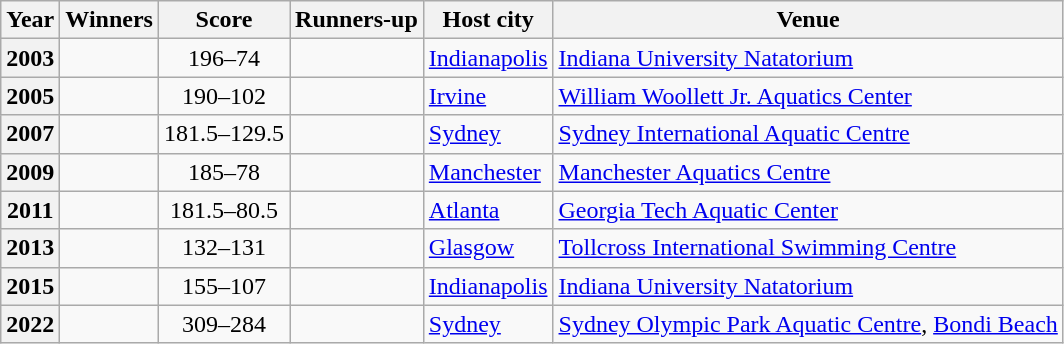<table class="wikitable plainrowheaders">
<tr>
<th scope=col>Year</th>
<th scope=col>Winners</th>
<th scope=col>Score</th>
<th scope=col>Runners-up</th>
<th scope=col>Host city</th>
<th scope=col>Venue</th>
</tr>
<tr>
<th>2003</th>
<td></td>
<td align=center>196–74</td>
<td></td>
<td> <a href='#'>Indianapolis</a></td>
<td><a href='#'>Indiana University Natatorium</a></td>
</tr>
<tr>
<th>2005</th>
<td></td>
<td align=center>190–102</td>
<td></td>
<td> <a href='#'>Irvine</a></td>
<td><a href='#'>William Woollett Jr. Aquatics Center</a></td>
</tr>
<tr>
<th>2007</th>
<td></td>
<td align=center>181.5–129.5</td>
<td></td>
<td> <a href='#'>Sydney</a></td>
<td><a href='#'>Sydney International Aquatic Centre</a></td>
</tr>
<tr>
<th>2009</th>
<td></td>
<td align=center>185–78</td>
<td></td>
<td> <a href='#'>Manchester</a></td>
<td><a href='#'>Manchester Aquatics Centre</a></td>
</tr>
<tr>
<th>2011</th>
<td></td>
<td align=center>181.5–80.5</td>
<td></td>
<td> <a href='#'>Atlanta</a></td>
<td><a href='#'>Georgia Tech Aquatic Center</a></td>
</tr>
<tr>
<th>2013</th>
<td></td>
<td align=center>132–131</td>
<td></td>
<td> <a href='#'>Glasgow</a></td>
<td><a href='#'>Tollcross International Swimming Centre</a></td>
</tr>
<tr>
<th>2015</th>
<td></td>
<td align=center>155–107</td>
<td></td>
<td> <a href='#'>Indianapolis</a></td>
<td><a href='#'>Indiana University Natatorium</a></td>
</tr>
<tr>
<th>2022</th>
<td></td>
<td align=center>309–284</td>
<td></td>
<td> <a href='#'>Sydney</a></td>
<td><a href='#'>Sydney Olympic Park Aquatic Centre</a>, <a href='#'>Bondi Beach</a></td>
</tr>
</table>
